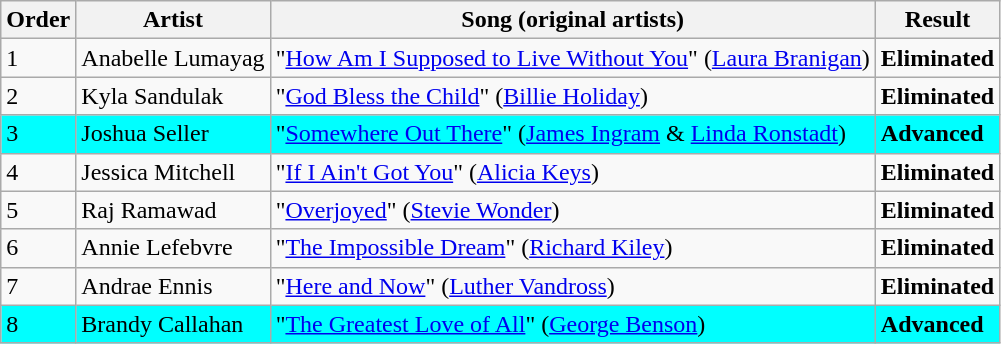<table class=wikitable>
<tr>
<th>Order</th>
<th>Artist</th>
<th>Song (original artists)</th>
<th>Result</th>
</tr>
<tr>
<td>1</td>
<td>Anabelle Lumayag</td>
<td>"<a href='#'>How Am I Supposed to Live Without You</a>" (<a href='#'>Laura Branigan</a>)</td>
<td><strong>Eliminated</strong></td>
</tr>
<tr>
<td>2</td>
<td>Kyla Sandulak</td>
<td>"<a href='#'>God Bless the Child</a>" (<a href='#'>Billie Holiday</a>)</td>
<td><strong>Eliminated</strong></td>
</tr>
<tr style="background:cyan;">
<td>3</td>
<td>Joshua Seller</td>
<td>"<a href='#'>Somewhere Out There</a>" (<a href='#'>James Ingram</a> & <a href='#'>Linda Ronstadt</a>)</td>
<td><strong>Advanced</strong></td>
</tr>
<tr>
<td>4</td>
<td>Jessica Mitchell</td>
<td>"<a href='#'>If I Ain't Got You</a>" (<a href='#'>Alicia Keys</a>)</td>
<td><strong>Eliminated</strong></td>
</tr>
<tr>
<td>5</td>
<td>Raj Ramawad</td>
<td>"<a href='#'>Overjoyed</a>" (<a href='#'>Stevie Wonder</a>)</td>
<td><strong>Eliminated</strong></td>
</tr>
<tr>
<td>6</td>
<td>Annie Lefebvre</td>
<td>"<a href='#'>The Impossible Dream</a>" (<a href='#'>Richard Kiley</a>)</td>
<td><strong>Eliminated</strong></td>
</tr>
<tr>
<td>7</td>
<td>Andrae Ennis</td>
<td>"<a href='#'>Here and Now</a>" (<a href='#'>Luther Vandross</a>)</td>
<td><strong>Eliminated</strong></td>
</tr>
<tr style="background:cyan;">
<td>8</td>
<td>Brandy Callahan</td>
<td>"<a href='#'>The Greatest Love of All</a>" (<a href='#'>George Benson</a>)</td>
<td><strong>Advanced</strong></td>
</tr>
</table>
